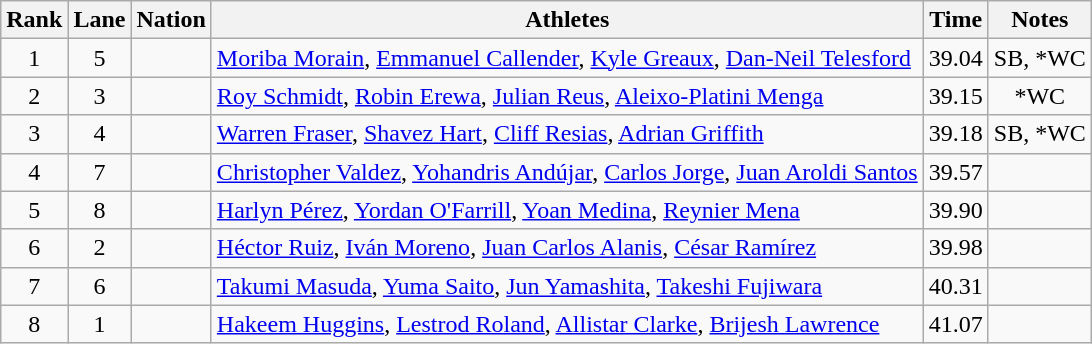<table class="wikitable sortable" style="text-align:center">
<tr>
<th>Rank</th>
<th>Lane</th>
<th>Nation</th>
<th>Athletes</th>
<th>Time</th>
<th>Notes</th>
</tr>
<tr>
<td>1</td>
<td>5</td>
<td align=left></td>
<td align=left><a href='#'>Moriba Morain</a>, <a href='#'>Emmanuel Callender</a>, <a href='#'>Kyle Greaux</a>, <a href='#'>Dan-Neil Telesford</a></td>
<td>39.04</td>
<td>SB, *WC</td>
</tr>
<tr>
<td>2</td>
<td>3</td>
<td align=left></td>
<td align=left><a href='#'>Roy Schmidt</a>, <a href='#'>Robin Erewa</a>, <a href='#'>Julian Reus</a>, <a href='#'>Aleixo-Platini Menga</a></td>
<td>39.15</td>
<td>*WC</td>
</tr>
<tr>
<td>3</td>
<td>4</td>
<td align=left></td>
<td align=left><a href='#'>Warren Fraser</a>, <a href='#'>Shavez Hart</a>, <a href='#'>Cliff Resias</a>, <a href='#'>Adrian Griffith</a></td>
<td>39.18</td>
<td>SB, *WC</td>
</tr>
<tr>
<td>4</td>
<td>7</td>
<td align=left></td>
<td align=left><a href='#'>Christopher Valdez</a>, <a href='#'>Yohandris Andújar</a>, <a href='#'>Carlos Jorge</a>, <a href='#'>Juan Aroldi Santos</a></td>
<td>39.57</td>
<td></td>
</tr>
<tr>
<td>5</td>
<td>8</td>
<td align=left></td>
<td align=left><a href='#'>Harlyn Pérez</a>, <a href='#'>Yordan O'Farrill</a>, <a href='#'>Yoan Medina</a>, <a href='#'>Reynier Mena</a></td>
<td>39.90</td>
<td></td>
</tr>
<tr>
<td>6</td>
<td>2</td>
<td align=left></td>
<td align=left><a href='#'>Héctor Ruiz</a>, <a href='#'>Iván Moreno</a>, <a href='#'>Juan Carlos Alanis</a>, <a href='#'>César Ramírez</a></td>
<td>39.98</td>
<td></td>
</tr>
<tr>
<td>7</td>
<td>6</td>
<td align=left></td>
<td align=left><a href='#'>Takumi Masuda</a>, <a href='#'>Yuma Saito</a>, <a href='#'>Jun Yamashita</a>, <a href='#'>Takeshi Fujiwara</a></td>
<td>40.31</td>
<td></td>
</tr>
<tr>
<td>8</td>
<td>1</td>
<td align=left></td>
<td align=left><a href='#'>Hakeem Huggins</a>, <a href='#'>Lestrod Roland</a>, <a href='#'>Allistar Clarke</a>, <a href='#'>Brijesh Lawrence</a></td>
<td>41.07</td>
<td></td>
</tr>
</table>
